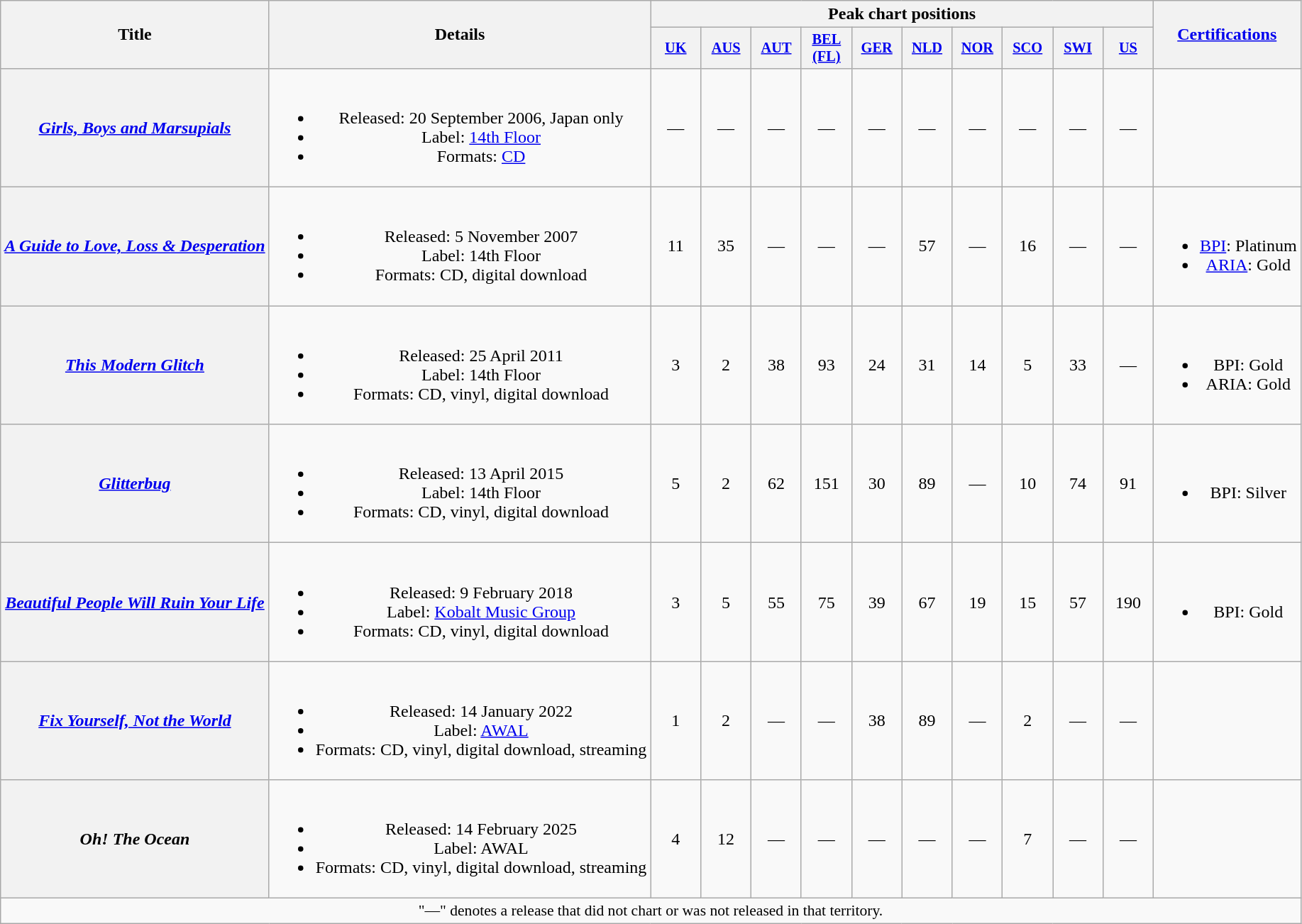<table class="wikitable plainrowheaders" style="text-align:center;">
<tr>
<th scope="col" rowspan="2">Title</th>
<th scope="col" rowspan="2">Details</th>
<th scope="col" colspan="10">Peak chart positions</th>
<th scope="col" rowspan="2"><a href='#'>Certifications</a></th>
</tr>
<tr>
<th scope="col" style="width:3em;font-size:85%;"><a href='#'>UK</a><br></th>
<th scope="col" style="width:3em;font-size:85%;"><a href='#'>AUS</a><br></th>
<th scope="col" style="width:3em;font-size:85%;"><a href='#'>AUT</a><br></th>
<th scope="col" style="width:3em;font-size:85%;"><a href='#'>BEL<br>(FL)</a><br></th>
<th scope="col" style="width:3em;font-size:85%;"><a href='#'>GER</a><br></th>
<th scope="col" style="width:3em;font-size:85%;"><a href='#'>NLD</a><br></th>
<th scope="col" style="width:3em;font-size:85%;"><a href='#'>NOR</a><br></th>
<th scope="col" style="width:3em;font-size:85%;"><a href='#'>SCO</a><br></th>
<th scope="col" style="width:3em;font-size:85%;"><a href='#'>SWI</a><br></th>
<th scope="col" style="width:3em;font-size:85%;"><a href='#'>US</a><br></th>
</tr>
<tr>
<th scope="row"><em><a href='#'>Girls, Boys and Marsupials</a></em></th>
<td><br><ul><li>Released: 20 September 2006, Japan only</li><li>Label: <a href='#'>14th Floor</a></li><li>Formats: <a href='#'>CD</a></li></ul></td>
<td>—</td>
<td>—</td>
<td>—</td>
<td>—</td>
<td>—</td>
<td>—</td>
<td>—</td>
<td>—</td>
<td>—</td>
<td>—</td>
<td></td>
</tr>
<tr>
<th scope="row"><em><a href='#'>A Guide to Love, Loss & Desperation</a></em></th>
<td><br><ul><li>Released: 5 November 2007</li><li>Label: 14th Floor</li><li>Formats: CD, digital download</li></ul></td>
<td>11</td>
<td>35</td>
<td>—</td>
<td>—</td>
<td>—</td>
<td>57</td>
<td>—</td>
<td>16</td>
<td>—</td>
<td>—</td>
<td><br><ul><li><a href='#'>BPI</a>: Platinum</li><li><a href='#'>ARIA</a>: Gold</li></ul></td>
</tr>
<tr>
<th scope="row"><em><a href='#'>This Modern Glitch</a></em></th>
<td><br><ul><li>Released: 25 April 2011</li><li>Label: 14th Floor</li><li>Formats: CD, vinyl, digital download</li></ul></td>
<td>3</td>
<td>2</td>
<td>38</td>
<td>93</td>
<td>24</td>
<td>31</td>
<td>14</td>
<td>5</td>
<td>33</td>
<td>—</td>
<td><br><ul><li>BPI: Gold</li><li>ARIA: Gold</li></ul></td>
</tr>
<tr>
<th scope="row"><em><a href='#'>Glitterbug</a></em></th>
<td><br><ul><li>Released: 13 April 2015</li><li>Label: 14th Floor</li><li>Formats: CD, vinyl, digital download</li></ul></td>
<td>5</td>
<td>2</td>
<td>62</td>
<td>151</td>
<td>30</td>
<td>89</td>
<td>—</td>
<td>10</td>
<td>74</td>
<td>91</td>
<td><br><ul><li>BPI: Silver</li></ul></td>
</tr>
<tr>
<th scope="row"><em><a href='#'>Beautiful People Will Ruin Your Life</a></em></th>
<td><br><ul><li>Released: 9 February 2018</li><li>Label: <a href='#'>Kobalt Music Group</a></li><li>Formats: CD, vinyl, digital download</li></ul></td>
<td>3</td>
<td>5</td>
<td>55</td>
<td>75</td>
<td>39</td>
<td>67</td>
<td>19</td>
<td>15</td>
<td>57</td>
<td>190</td>
<td><br><ul><li>BPI: Gold</li></ul></td>
</tr>
<tr>
<th scope="row"><em><a href='#'>Fix Yourself, Not the World</a></em></th>
<td><br><ul><li>Released: 14 January 2022</li><li>Label: <a href='#'>AWAL</a></li><li>Formats: CD, vinyl, digital download, streaming</li></ul></td>
<td>1</td>
<td>2</td>
<td>—</td>
<td>—</td>
<td>38</td>
<td>89</td>
<td>—</td>
<td>2</td>
<td>—</td>
<td>—</td>
<td></td>
</tr>
<tr>
<th scope="row"><em>Oh! The Ocean</em></th>
<td><br><ul><li>Released: 14 February 2025</li><li>Label: AWAL</li><li>Formats: CD, vinyl, digital download, streaming</li></ul></td>
<td>4</td>
<td>12</td>
<td>—</td>
<td>—</td>
<td>—</td>
<td>—</td>
<td>—</td>
<td>7</td>
<td>—</td>
<td>—</td>
<td></td>
</tr>
<tr>
<td colspan="13" style="font-size:90%">"—" denotes a release that did not chart or was not released in that territory.</td>
</tr>
</table>
